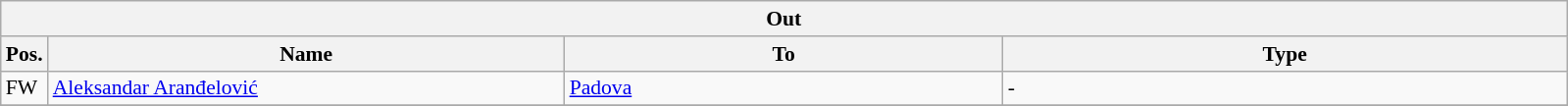<table class="wikitable" style="font-size:90%;">
<tr>
<th colspan="4">Out</th>
</tr>
<tr>
<th width=3%>Pos.</th>
<th width=33%>Name</th>
<th width=28%>To</th>
<th width=36%>Type</th>
</tr>
<tr>
<td>FW</td>
<td><a href='#'>Aleksandar Aranđelović</a></td>
<td><a href='#'>Padova</a></td>
<td>-</td>
</tr>
<tr>
</tr>
</table>
